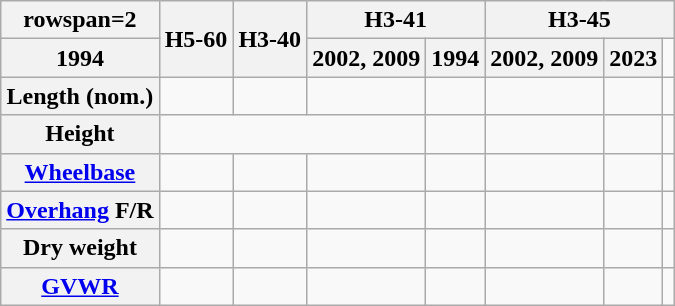<table class="wikitable" style="font-size:100%;text-align:center;">
<tr>
<th>rowspan=2 </th>
<th rowspan=2>H5-60</th>
<th rowspan=2>H3-40</th>
<th colspan=2>H3-41</th>
<th colspan=3>H3-45</th>
</tr>
<tr>
<th>1994</th>
<th>2002, 2009</th>
<th>1994</th>
<th>2002, 2009</th>
<th>2023</th>
</tr>
<tr>
<th>Length (nom.)</th>
<td></td>
<td></td>
<td></td>
<td></td>
<td></td>
<td></td>
<td></td>
</tr>
<tr>
<th>Height</th>
<td colspan=3></td>
<td></td>
<td></td>
<td></td>
<td></td>
</tr>
<tr>
<th><a href='#'>Wheelbase</a></th>
<td></td>
<td></td>
<td></td>
<td></td>
<td></td>
<td></td>
<td></td>
</tr>
<tr>
<th><a href='#'>Overhang</a> F/R</th>
<td></td>
<td></td>
<td></td>
<td></td>
<td></td>
<td></td>
<td></td>
</tr>
<tr>
<th>Dry weight</th>
<td></td>
<td></td>
<td></td>
<td></td>
<td></td>
<td></td>
<td></td>
</tr>
<tr>
<th><a href='#'>GVWR</a></th>
<td></td>
<td></td>
<td></td>
<td></td>
<td></td>
<td></td>
<td></td>
</tr>
</table>
